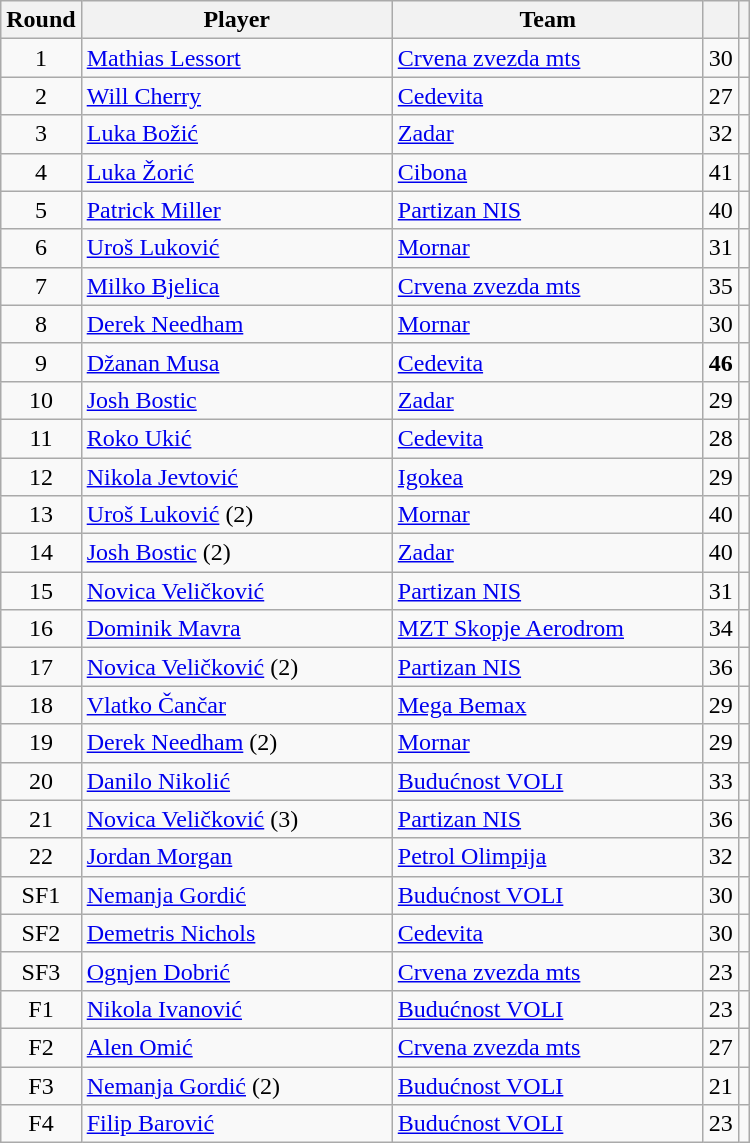<table class="wikitable sortable" style="text-align: center;">
<tr>
<th>Round</th>
<th style="width:200px;">Player</th>
<th style="width:200px;">Team</th>
<th><a href='#'></a></th>
<th></th>
</tr>
<tr>
<td>1</td>
<td align="left"> <a href='#'>Mathias Lessort</a></td>
<td align="left"> <a href='#'>Crvena zvezda mts</a></td>
<td>30</td>
<td></td>
</tr>
<tr>
<td>2</td>
<td align="left"> <a href='#'>Will Cherry</a></td>
<td align="left"> <a href='#'>Cedevita</a></td>
<td>27</td>
<td></td>
</tr>
<tr>
<td>3</td>
<td align="left"> <a href='#'>Luka Božić</a></td>
<td align="left"> <a href='#'>Zadar</a></td>
<td>32</td>
<td></td>
</tr>
<tr>
<td>4</td>
<td align="left"> <a href='#'>Luka Žorić</a></td>
<td align="left"> <a href='#'>Cibona</a></td>
<td>41</td>
<td></td>
</tr>
<tr>
<td>5</td>
<td align="left"> <a href='#'>Patrick Miller</a></td>
<td align="left"> <a href='#'>Partizan NIS</a></td>
<td>40</td>
<td></td>
</tr>
<tr>
<td>6</td>
<td align="left"> <a href='#'>Uroš Luković</a></td>
<td align="left"> <a href='#'>Mornar</a></td>
<td>31</td>
<td></td>
</tr>
<tr>
<td>7</td>
<td align="left"> <a href='#'>Milko Bjelica</a></td>
<td align="left"> <a href='#'>Crvena zvezda mts</a></td>
<td>35</td>
<td></td>
</tr>
<tr>
<td>8</td>
<td align="left"> <a href='#'>Derek Needham</a></td>
<td align="left"> <a href='#'>Mornar</a></td>
<td>30</td>
<td></td>
</tr>
<tr>
<td>9</td>
<td align="left"> <a href='#'>Džanan Musa</a></td>
<td align="left"> <a href='#'>Cedevita</a></td>
<td><strong>46</strong></td>
<td></td>
</tr>
<tr>
<td>10</td>
<td align="left"> <a href='#'>Josh Bostic</a></td>
<td align="left"> <a href='#'>Zadar</a></td>
<td>29</td>
<td></td>
</tr>
<tr>
<td>11</td>
<td align="left"> <a href='#'>Roko Ukić</a></td>
<td align="left"> <a href='#'>Cedevita</a></td>
<td>28</td>
<td></td>
</tr>
<tr>
<td>12</td>
<td align="left"> <a href='#'>Nikola Jevtović</a></td>
<td align="left"> <a href='#'>Igokea</a></td>
<td>29</td>
<td></td>
</tr>
<tr>
<td>13</td>
<td align="left"> <a href='#'>Uroš Luković</a> (2)</td>
<td align="left"> <a href='#'>Mornar</a></td>
<td>40</td>
<td></td>
</tr>
<tr>
<td>14</td>
<td align="left"> <a href='#'>Josh Bostic</a> (2)</td>
<td align="left"> <a href='#'>Zadar</a></td>
<td>40</td>
<td></td>
</tr>
<tr>
<td>15</td>
<td align="left"> <a href='#'>Novica Veličković</a></td>
<td align="left"> <a href='#'>Partizan NIS</a></td>
<td>31</td>
<td></td>
</tr>
<tr>
<td>16</td>
<td align="left"> <a href='#'>Dominik Mavra</a></td>
<td align="left"> <a href='#'>MZT Skopje Aerodrom</a></td>
<td>34</td>
<td></td>
</tr>
<tr>
<td>17</td>
<td align="left"> <a href='#'>Novica Veličković</a> (2)</td>
<td align="left"> <a href='#'>Partizan NIS</a></td>
<td>36</td>
<td></td>
</tr>
<tr>
<td>18</td>
<td align="left"> <a href='#'>Vlatko Čančar</a></td>
<td align="left"> <a href='#'>Mega Bemax</a></td>
<td>29</td>
<td></td>
</tr>
<tr>
<td>19</td>
<td align="left"> <a href='#'>Derek Needham</a> (2)</td>
<td align="left"> <a href='#'>Mornar</a></td>
<td>29</td>
<td></td>
</tr>
<tr>
<td>20</td>
<td align="left"> <a href='#'>Danilo Nikolić</a></td>
<td align="left"> <a href='#'>Budućnost VOLI</a></td>
<td>33</td>
<td></td>
</tr>
<tr>
<td>21</td>
<td align="left"> <a href='#'>Novica Veličković</a> (3)</td>
<td align="left"> <a href='#'>Partizan NIS</a></td>
<td>36</td>
<td></td>
</tr>
<tr>
<td>22</td>
<td align="left"> <a href='#'>Jordan Morgan</a></td>
<td align="left"> <a href='#'>Petrol Olimpija</a></td>
<td>32</td>
<td></td>
</tr>
<tr>
<td>SF1</td>
<td align="left"> <a href='#'>Nemanja Gordić</a></td>
<td align="left"> <a href='#'>Budućnost VOLI</a></td>
<td>30</td>
<td></td>
</tr>
<tr>
<td>SF2</td>
<td align="left"> <a href='#'>Demetris Nichols</a></td>
<td align="left"> <a href='#'>Cedevita</a></td>
<td>30</td>
<td></td>
</tr>
<tr>
<td>SF3</td>
<td align="left"> <a href='#'>Ognjen Dobrić</a></td>
<td align="left"> <a href='#'>Crvena zvezda mts</a></td>
<td>23</td>
<td></td>
</tr>
<tr>
<td>F1</td>
<td align="left"> <a href='#'>Nikola Ivanović</a></td>
<td align="left"> <a href='#'>Budućnost VOLI</a></td>
<td>23</td>
<td></td>
</tr>
<tr>
<td>F2</td>
<td align="left"> <a href='#'>Alen Omić</a></td>
<td align="left"> <a href='#'>Crvena zvezda mts</a></td>
<td>27</td>
<td></td>
</tr>
<tr>
<td>F3</td>
<td align="left"> <a href='#'>Nemanja Gordić</a> (2)</td>
<td align="left"> <a href='#'>Budućnost VOLI</a></td>
<td>21</td>
<td></td>
</tr>
<tr>
<td>F4</td>
<td align="left"> <a href='#'>Filip Barović</a></td>
<td align="left"> <a href='#'>Budućnost VOLI</a></td>
<td>23</td>
<td></td>
</tr>
</table>
